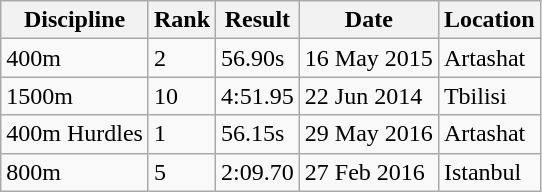<table class=wikitable>
<tr>
<th>Discipline</th>
<th>Rank</th>
<th>Result</th>
<th>Date</th>
<th>Location</th>
</tr>
<tr>
<td>400m</td>
<td>2</td>
<td>56.90s</td>
<td>16 May 2015</td>
<td>Artashat</td>
</tr>
<tr>
<td>1500m</td>
<td>10</td>
<td>4:51.95</td>
<td>22 Jun 2014</td>
<td>Tbilisi</td>
</tr>
<tr>
<td>400m Hurdles</td>
<td>1</td>
<td>56.15s</td>
<td>29 May 2016</td>
<td>Artashat</td>
</tr>
<tr>
<td>800m</td>
<td>5</td>
<td>2:09.70</td>
<td>27 Feb 2016</td>
<td>Istanbul</td>
</tr>
</table>
